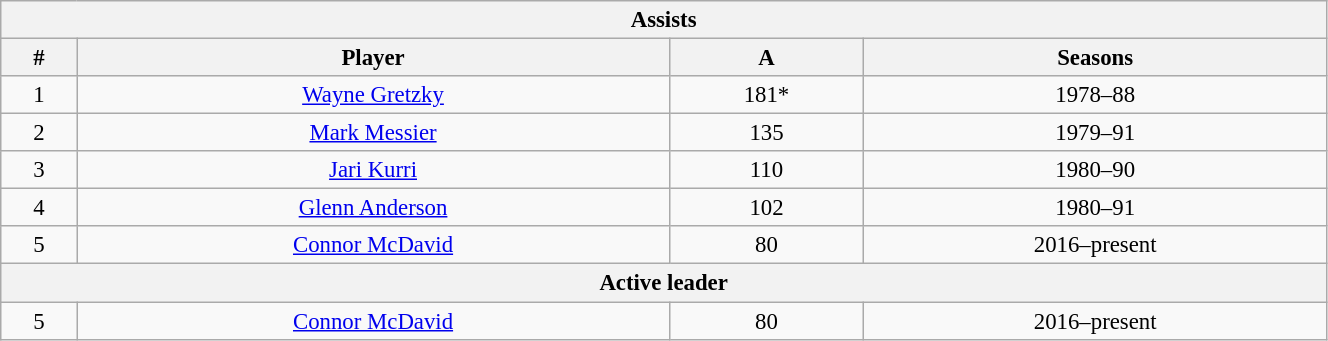<table class="wikitable" style="text-align: center; font-size: 95%" width="70%">
<tr>
<th colspan="4">Assists</th>
</tr>
<tr>
<th>#</th>
<th>Player</th>
<th>A</th>
<th>Seasons</th>
</tr>
<tr>
<td>1</td>
<td><a href='#'>Wayne Gretzky</a></td>
<td>181*</td>
<td>1978–88</td>
</tr>
<tr>
<td>2</td>
<td><a href='#'>Mark Messier</a></td>
<td>135</td>
<td>1979–91</td>
</tr>
<tr>
<td>3</td>
<td><a href='#'>Jari Kurri</a></td>
<td>110</td>
<td>1980–90</td>
</tr>
<tr>
<td>4</td>
<td><a href='#'>Glenn Anderson</a></td>
<td>102</td>
<td>1980–91</td>
</tr>
<tr>
<td>5</td>
<td><a href='#'>Connor McDavid</a></td>
<td>80</td>
<td>2016–present</td>
</tr>
<tr>
<th colspan="4">Active leader</th>
</tr>
<tr>
<td>5</td>
<td><a href='#'>Connor McDavid</a></td>
<td>80</td>
<td>2016–present</td>
</tr>
</table>
